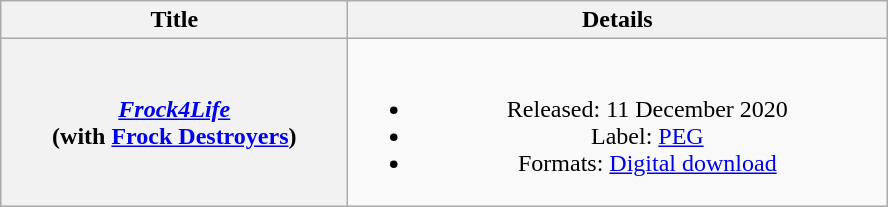<table class="wikitable plainrowheaders" style="text-align:center;">
<tr>
<th rowspan="1" style="width:14em;">Title</th>
<th rowspan="1" style="width:22em;">Details</th>
</tr>
<tr>
<th scope="row"><em><a href='#'>Frock4Life</a></em><br>(with <a href='#'>Frock Destroyers</a>)</th>
<td><br><ul><li>Released: 11 December 2020</li><li>Label: <a href='#'>PEG</a></li><li>Formats: <a href='#'>Digital download</a></li></ul></td>
</tr>
</table>
